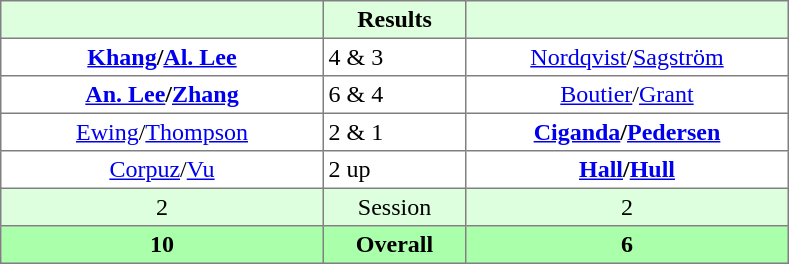<table border="1" cellpadding="3" style="border-collapse:collapse; text-align:center;">
<tr style="background:#dfd;">
<th style="width:13em;"></th>
<th style="width:5.5em;">Results</th>
<th style="width:13em;"></th>
</tr>
<tr>
<td><strong><a href='#'>Khang</a>/<a href='#'>Al. Lee</a></strong></td>
<td align=left> 4 & 3</td>
<td><a href='#'>Nordqvist</a>/<a href='#'>Sagström</a></td>
</tr>
<tr>
<td><strong><a href='#'>An. Lee</a>/<a href='#'>Zhang</a></strong></td>
<td align=left> 6 & 4</td>
<td><a href='#'>Boutier</a>/<a href='#'>Grant</a></td>
</tr>
<tr>
<td><a href='#'>Ewing</a>/<a href='#'>Thompson</a></td>
<td align=left> 2 & 1</td>
<td><strong><a href='#'>Ciganda</a>/<a href='#'>Pedersen</a></strong></td>
</tr>
<tr>
<td><a href='#'>Corpuz</a>/<a href='#'>Vu</a></td>
<td align=left> 2 up</td>
<td><strong><a href='#'>Hall</a>/<a href='#'>Hull</a></strong></td>
</tr>
<tr style="background:#dfd;">
<td>2</td>
<td>Session</td>
<td>2</td>
</tr>
<tr style="background:#afa;">
<th>10</th>
<th>Overall</th>
<th>6</th>
</tr>
</table>
